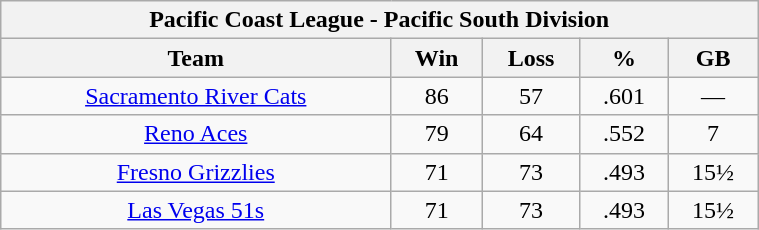<table class="wikitable" width="40%" style="text-align:center;">
<tr>
<th colspan="5">Pacific Coast League - Pacific South Division</th>
</tr>
<tr>
<th>Team</th>
<th>Win</th>
<th>Loss</th>
<th>%</th>
<th>GB</th>
</tr>
<tr>
<td style="text-align:center;"><a href='#'>Sacramento River Cats</a></td>
<td>86</td>
<td>57</td>
<td>.601</td>
<td>—</td>
</tr>
<tr>
<td style="text-align:center;"><a href='#'>Reno Aces</a></td>
<td>79</td>
<td>64</td>
<td>.552</td>
<td>7</td>
</tr>
<tr>
<td style="text-align:center;"><a href='#'>Fresno Grizzlies</a></td>
<td>71</td>
<td>73</td>
<td>.493</td>
<td>15½</td>
</tr>
<tr>
<td style="text-align:center;"><a href='#'>Las Vegas 51s</a></td>
<td>71</td>
<td>73</td>
<td>.493</td>
<td>15½</td>
</tr>
</table>
